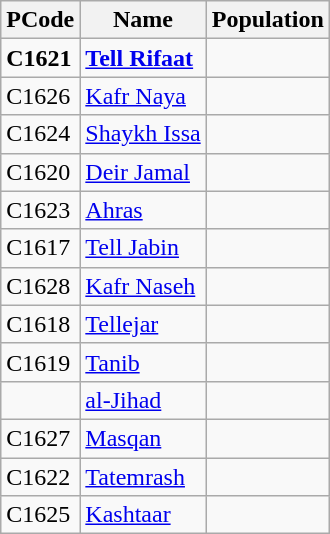<table class="wikitable sortable">
<tr>
<th>PCode</th>
<th>Name</th>
<th>Population</th>
</tr>
<tr>
<td><strong>C1621</strong></td>
<td><strong><a href='#'>Tell Rifaat</a></strong></td>
<td align=right><strong></strong></td>
</tr>
<tr>
<td>C1626</td>
<td><a href='#'>Kafr Naya</a></td>
<td align=right></td>
</tr>
<tr>
<td>C1624</td>
<td><a href='#'>Shaykh Issa</a></td>
<td align=right></td>
</tr>
<tr>
<td>C1620</td>
<td><a href='#'>Deir Jamal</a></td>
<td align=right></td>
</tr>
<tr>
<td>C1623</td>
<td><a href='#'>Ahras</a></td>
<td align=right></td>
</tr>
<tr>
<td>C1617</td>
<td><a href='#'>Tell Jabin</a></td>
<td align=right></td>
</tr>
<tr>
<td>C1628</td>
<td><a href='#'>Kafr Naseh</a></td>
<td align=right></td>
</tr>
<tr>
<td>C1618</td>
<td><a href='#'>Tellejar</a></td>
<td align=right></td>
</tr>
<tr>
<td>C1619</td>
<td><a href='#'>Tanib</a></td>
<td align=right></td>
</tr>
<tr>
<td></td>
<td><a href='#'>al-Jihad</a></td>
<td align=right></td>
</tr>
<tr>
<td>C1627</td>
<td><a href='#'>Masqan</a></td>
<td align=right></td>
</tr>
<tr>
<td>C1622</td>
<td><a href='#'>Tatemrash</a></td>
<td align=right></td>
</tr>
<tr>
<td>C1625</td>
<td><a href='#'>Kashtaar</a></td>
<td align=right></td>
</tr>
</table>
